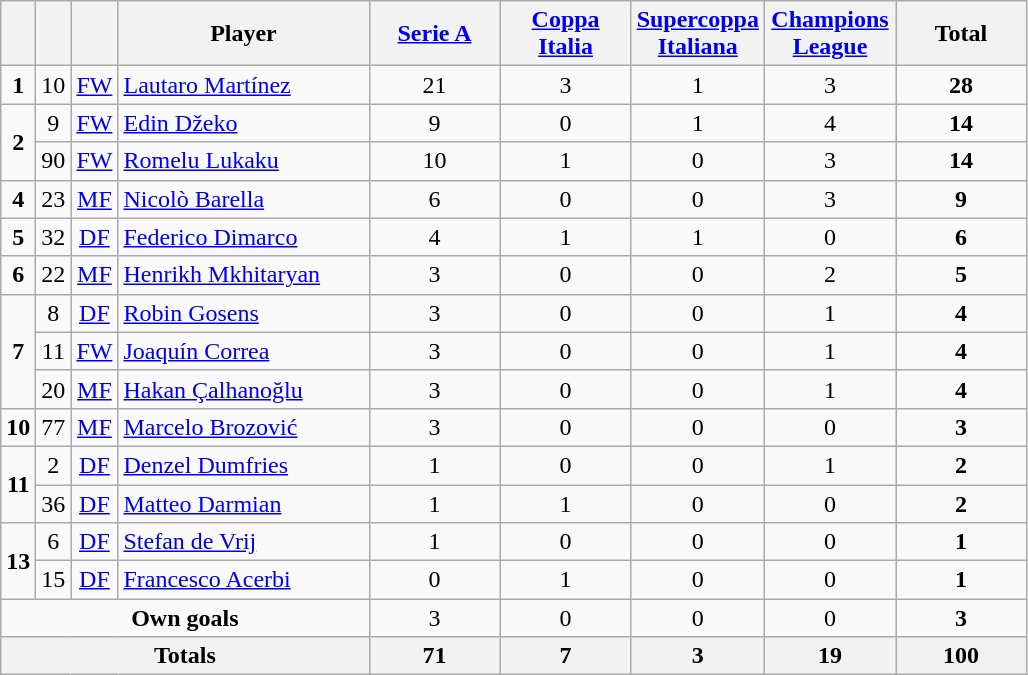<table class="wikitable" style="text-align:center">
<tr>
<th width=15></th>
<th width=15></th>
<th width=15></th>
<th width=160>Player</th>
<th width=80><a href='#'>Serie A</a></th>
<th width=80><a href='#'>Coppa Italia</a></th>
<th width=80><a href='#'>Supercoppa Italiana</a></th>
<th width=80><a href='#'>Champions League</a></th>
<th width=80>Total</th>
</tr>
<tr>
<td><strong>1</strong></td>
<td>10</td>
<td><a href='#'>FW</a></td>
<td align=left> <a href='#'>Lautaro Martínez</a></td>
<td>21</td>
<td>3</td>
<td>1</td>
<td>3</td>
<td><strong>28</strong></td>
</tr>
<tr>
<td rowspan="2"><strong>2</strong></td>
<td>9</td>
<td><a href='#'>FW</a></td>
<td align=left> <a href='#'>Edin Džeko</a></td>
<td>9</td>
<td>0</td>
<td>1</td>
<td>4</td>
<td><strong>14</strong></td>
</tr>
<tr>
<td>90</td>
<td><a href='#'>FW</a></td>
<td align=left> <a href='#'>Romelu Lukaku</a></td>
<td>10</td>
<td>1</td>
<td>0</td>
<td>3</td>
<td><strong>14</strong></td>
</tr>
<tr>
<td><strong>4</strong></td>
<td>23</td>
<td><a href='#'>MF</a></td>
<td align=left> <a href='#'>Nicolò Barella</a></td>
<td>6</td>
<td>0</td>
<td>0</td>
<td>3</td>
<td><strong>9</strong></td>
</tr>
<tr>
<td><strong>5</strong></td>
<td>32</td>
<td><a href='#'>DF</a></td>
<td align=left> <a href='#'>Federico Dimarco</a></td>
<td>4</td>
<td>1</td>
<td>1</td>
<td>0</td>
<td><strong>6</strong></td>
</tr>
<tr>
<td><strong>6</strong></td>
<td>22</td>
<td><a href='#'>MF</a></td>
<td align=left> <a href='#'>Henrikh Mkhitaryan</a></td>
<td>3</td>
<td>0</td>
<td>0</td>
<td>2</td>
<td><strong>5</strong></td>
</tr>
<tr>
<td rowspan="3"><strong>7</strong></td>
<td>8</td>
<td><a href='#'>DF</a></td>
<td align=left> <a href='#'>Robin Gosens</a></td>
<td>3</td>
<td>0</td>
<td>0</td>
<td>1</td>
<td><strong>4</strong></td>
</tr>
<tr>
<td>11</td>
<td><a href='#'>FW</a></td>
<td align=left> <a href='#'>Joaquín Correa</a></td>
<td>3</td>
<td>0</td>
<td>0</td>
<td>1</td>
<td><strong>4</strong></td>
</tr>
<tr>
<td>20</td>
<td><a href='#'>MF</a></td>
<td align=left> <a href='#'>Hakan Çalhanoğlu</a></td>
<td>3</td>
<td>0</td>
<td>0</td>
<td>1</td>
<td><strong>4</strong></td>
</tr>
<tr>
<td><strong>10</strong></td>
<td>77</td>
<td><a href='#'>MF</a></td>
<td align=left> <a href='#'>Marcelo Brozović</a></td>
<td>3</td>
<td>0</td>
<td>0</td>
<td>0</td>
<td><strong>3</strong></td>
</tr>
<tr>
<td rowspan="2"><strong>11</strong></td>
<td>2</td>
<td><a href='#'>DF</a></td>
<td align=left> <a href='#'>Denzel Dumfries</a></td>
<td>1</td>
<td>0</td>
<td>0</td>
<td>1</td>
<td><strong>2</strong></td>
</tr>
<tr>
<td>36</td>
<td><a href='#'>DF</a></td>
<td align=left> <a href='#'>Matteo Darmian</a></td>
<td>1</td>
<td>1</td>
<td>0</td>
<td>0</td>
<td><strong>2</strong></td>
</tr>
<tr>
<td rowspan="2"><strong>13</strong></td>
<td>6</td>
<td><a href='#'>DF</a></td>
<td align=left> <a href='#'>Stefan de Vrij</a></td>
<td>1</td>
<td>0</td>
<td>0</td>
<td>0</td>
<td><strong>1</strong></td>
</tr>
<tr>
<td>15</td>
<td><a href='#'>DF</a></td>
<td align=left> <a href='#'>Francesco Acerbi</a></td>
<td>0</td>
<td>1</td>
<td>0</td>
<td>0</td>
<td><strong>1</strong></td>
</tr>
<tr>
<td colspan=4><strong>Own goals</strong></td>
<td>3</td>
<td>0</td>
<td>0</td>
<td>0</td>
<td><strong>3</strong></td>
</tr>
<tr>
<th colspan=4>Totals</th>
<th>71</th>
<th>7</th>
<th>3</th>
<th>19</th>
<th>100</th>
</tr>
</table>
